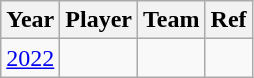<table class="wikitable sortable">
<tr>
<th>Year</th>
<th>Player</th>
<th>Team</th>
<th>Ref</th>
</tr>
<tr>
<td><a href='#'>2022</a></td>
<td></td>
<td></td>
<td></td>
</tr>
</table>
